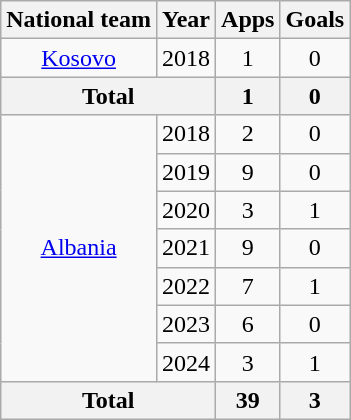<table class="wikitable" style="text-align:center">
<tr>
<th>National team</th>
<th>Year</th>
<th>Apps</th>
<th>Goals</th>
</tr>
<tr>
<td><a href='#'>Kosovo</a></td>
<td>2018</td>
<td>1</td>
<td>0</td>
</tr>
<tr>
<th colspan="2">Total</th>
<th>1</th>
<th>0</th>
</tr>
<tr>
<td rowspan="7"><a href='#'>Albania</a></td>
<td>2018</td>
<td>2</td>
<td>0</td>
</tr>
<tr>
<td>2019</td>
<td>9</td>
<td>0</td>
</tr>
<tr>
<td>2020</td>
<td>3</td>
<td>1</td>
</tr>
<tr>
<td>2021</td>
<td>9</td>
<td>0</td>
</tr>
<tr>
<td>2022</td>
<td>7</td>
<td>1</td>
</tr>
<tr>
<td>2023</td>
<td>6</td>
<td>0</td>
</tr>
<tr>
<td>2024</td>
<td>3</td>
<td>1</td>
</tr>
<tr>
<th colspan="2">Total</th>
<th>39</th>
<th>3</th>
</tr>
</table>
